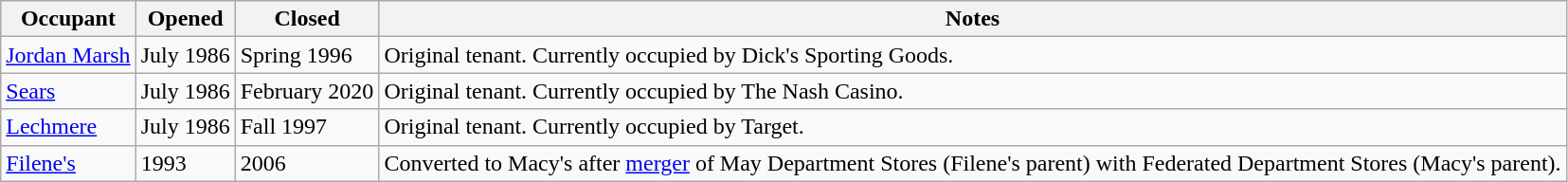<table class="wikitable">
<tr>
<th>Occupant</th>
<th>Opened</th>
<th>Closed</th>
<th>Notes</th>
</tr>
<tr>
<td><a href='#'>Jordan Marsh</a></td>
<td>July 1986</td>
<td>Spring 1996</td>
<td>Original tenant. Currently occupied by Dick's Sporting Goods.</td>
</tr>
<tr>
<td><a href='#'>Sears</a></td>
<td>July 1986</td>
<td>February 2020</td>
<td>Original tenant. Currently occupied by The Nash Casino.</td>
</tr>
<tr>
<td><a href='#'>Lechmere</a></td>
<td>July 1986</td>
<td>Fall 1997</td>
<td>Original tenant. Currently occupied by Target.</td>
</tr>
<tr>
<td><a href='#'>Filene's</a></td>
<td>1993</td>
<td>2006</td>
<td>Converted to Macy's after <a href='#'>merger</a> of May Department Stores (Filene's parent) with Federated Department Stores (Macy's parent).</td>
</tr>
</table>
